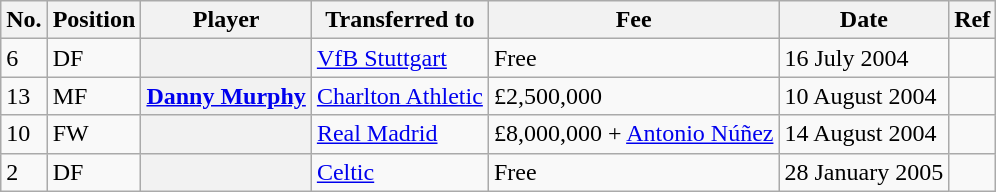<table class="sortable wikitable plainrowheaders" style=" text-align:left">
<tr>
<th scope="col">No.</th>
<th scope="col">Position</th>
<th scope="col">Player</th>
<th scope="col">Transferred to</th>
<th scope="col">Fee</th>
<th scope="col">Date</th>
<th scope="col" class=unsortable>Ref</th>
</tr>
<tr>
<td>6</td>
<td>DF</td>
<th scope=row></th>
<td><a href='#'>VfB Stuttgart</a></td>
<td>Free</td>
<td>16 July 2004</td>
<td></td>
</tr>
<tr>
<td>13</td>
<td>MF</td>
<th scope=row><a href='#'>Danny Murphy</a></th>
<td><a href='#'>Charlton Athletic</a></td>
<td>£2,500,000</td>
<td>10 August 2004</td>
<td></td>
</tr>
<tr>
<td>10</td>
<td>FW</td>
<th scope=row></th>
<td><a href='#'>Real Madrid</a></td>
<td>£8,000,000 + <a href='#'>Antonio Núñez</a></td>
<td>14 August 2004</td>
<td></td>
</tr>
<tr>
<td>2</td>
<td>DF</td>
<th scope=row></th>
<td><a href='#'>Celtic</a></td>
<td>Free</td>
<td>28 January 2005</td>
<td></td>
</tr>
</table>
